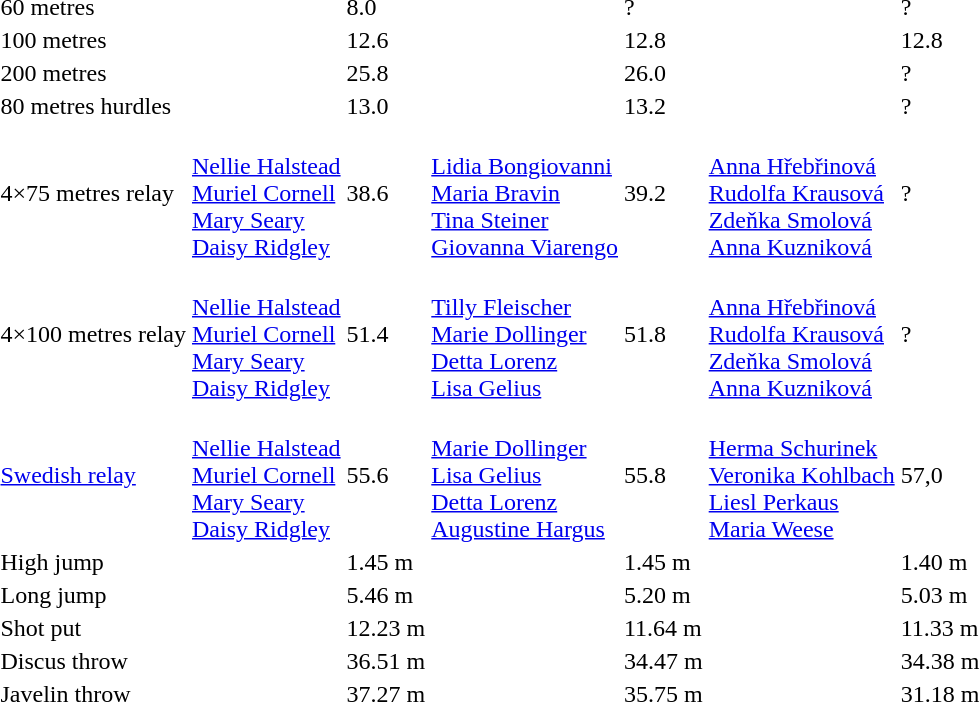<table>
<tr>
<td>60 metres</td>
<td></td>
<td>8.0</td>
<td></td>
<td>?</td>
<td></td>
<td>?</td>
</tr>
<tr>
<td>100 metres</td>
<td></td>
<td>12.6</td>
<td></td>
<td>12.8</td>
<td></td>
<td>12.8</td>
</tr>
<tr>
<td>200 metres</td>
<td></td>
<td>25.8</td>
<td></td>
<td>26.0</td>
<td></td>
<td>?</td>
</tr>
<tr>
<td>80 metres hurdles</td>
<td></td>
<td>13.0</td>
<td></td>
<td>13.2</td>
<td></td>
<td>?</td>
</tr>
<tr>
<td>4×75 metres relay</td>
<td><br><a href='#'>Nellie Halstead</a> <br> <a href='#'>Muriel Cornell</a><br><a href='#'>Mary Seary</a><br><a href='#'>Daisy Ridgley</a></td>
<td>38.6</td>
<td><br><a href='#'>Lidia Bongiovanni</a><br><a href='#'>Maria Bravin</a><br><a href='#'>Tina Steiner</a><br><a href='#'>Giovanna Viarengo</a></td>
<td>39.2</td>
<td><br><a href='#'>Anna Hřebřinová</a><br><a href='#'>Rudolfa Krausová</a><br><a href='#'>Zdeňka Smolová</a><br><a href='#'>Anna Kuzniková</a></td>
<td>?</td>
</tr>
<tr>
<td>4×100 metres relay</td>
<td><br><a href='#'>Nellie Halstead</a><br><a href='#'>Muriel Cornell</a><br><a href='#'>Mary Seary</a><br><a href='#'>Daisy Ridgley</a></td>
<td>51.4</td>
<td><br><a href='#'>Tilly Fleischer</a><br><a href='#'>Marie Dollinger</a><br><a href='#'>Detta Lorenz</a><br><a href='#'>Lisa Gelius</a></td>
<td>51.8</td>
<td><br><a href='#'>Anna Hřebřinová</a><br><a href='#'>Rudolfa Krausová</a><br><a href='#'>Zdeňka Smolová</a><br><a href='#'>Anna Kuzniková</a></td>
<td>?</td>
</tr>
<tr>
<td><a href='#'>Swedish relay</a></td>
<td><br><a href='#'>Nellie Halstead</a><br><a href='#'>Muriel Cornell</a><br><a href='#'>Mary Seary</a><br><a href='#'>Daisy Ridgley</a></td>
<td>55.6</td>
<td><br><a href='#'>Marie Dollinger</a><br><a href='#'>Lisa Gelius</a><br><a href='#'>Detta Lorenz</a><br><a href='#'>Augustine Hargus</a></td>
<td>55.8</td>
<td><br><a href='#'>Herma Schurinek</a><br><a href='#'>Veronika Kohlbach</a><br><a href='#'>Liesl Perkaus</a><br><a href='#'>Maria Weese</a></td>
<td>57,0</td>
</tr>
<tr>
<td>High jump</td>
<td></td>
<td>1.45 m</td>
<td></td>
<td>1.45 m</td>
<td></td>
<td>1.40 m</td>
</tr>
<tr>
<td>Long jump</td>
<td></td>
<td>5.46 m</td>
<td></td>
<td>5.20 m</td>
<td></td>
<td>5.03 m</td>
</tr>
<tr>
<td>Shot put</td>
<td></td>
<td>12.23 m</td>
<td></td>
<td>11.64 m</td>
<td></td>
<td>11.33 m</td>
</tr>
<tr>
<td>Discus throw</td>
<td></td>
<td>36.51 m</td>
<td></td>
<td>34.47 m</td>
<td></td>
<td>34.38 m</td>
</tr>
<tr>
<td>Javelin throw</td>
<td></td>
<td>37.27 m</td>
<td></td>
<td>35.75 m</td>
<td></td>
<td>31.18 m</td>
</tr>
</table>
